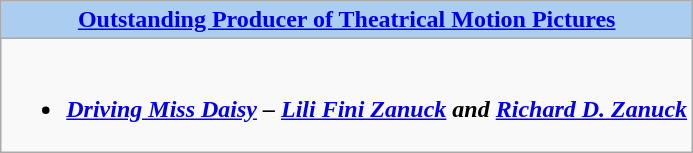<table class="wikitable">
<tr>
<th colspan="2" style="background:#abcdef;"><a href='#'>Outstanding Producer of Theatrical Motion Pictures</a></th>
</tr>
<tr>
<td colspan="2" style="vertical-align:top;"><br><ul><li><strong><em><a href='#'>Driving Miss Daisy</a><em> – <a href='#'>Lili Fini Zanuck</a> and <a href='#'>Richard D. Zanuck</a><strong></li></ul></td>
</tr>
</table>
